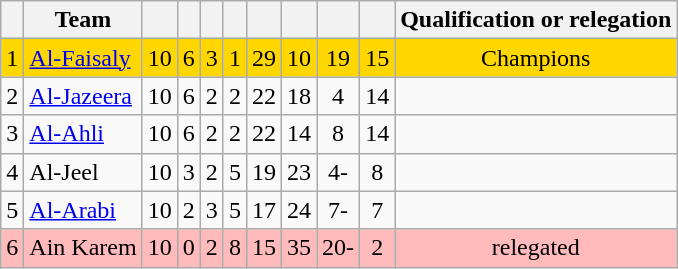<table class="wikitable" style="text-align:center;">
<tr>
<th></th>
<th>Team</th>
<th></th>
<th></th>
<th></th>
<th></th>
<th></th>
<th></th>
<th></th>
<th></th>
<th>Qualification or relegation</th>
</tr>
<tr bgcolor=gold>
<td>1</td>
<td style="text-align:left;"><a href='#'>Al-Faisaly</a></td>
<td>10</td>
<td>6</td>
<td>3</td>
<td>1</td>
<td>29</td>
<td>10</td>
<td>19</td>
<td>15</td>
<td>Champions</td>
</tr>
<tr>
<td>2</td>
<td style="text-align:left;"><a href='#'>Al-Jazeera</a></td>
<td>10</td>
<td>6</td>
<td>2</td>
<td>2</td>
<td>22</td>
<td>18</td>
<td>4</td>
<td>14</td>
<td></td>
</tr>
<tr>
<td>3</td>
<td style="text-align:left;"><a href='#'>Al-Ahli</a></td>
<td>10</td>
<td>6</td>
<td>2</td>
<td>2</td>
<td>22</td>
<td>14</td>
<td>8</td>
<td>14</td>
<td></td>
</tr>
<tr bgcolor=>
<td>4</td>
<td style="text-align:left;">Al-Jeel</td>
<td>10</td>
<td>3</td>
<td>2</td>
<td>5</td>
<td>19</td>
<td>23</td>
<td>4-</td>
<td>8</td>
<td></td>
</tr>
<tr>
<td>5</td>
<td style="text-align:left;"><a href='#'>Al-Arabi</a></td>
<td>10</td>
<td>2</td>
<td>3</td>
<td>5</td>
<td>17</td>
<td>24</td>
<td>7-</td>
<td>7</td>
<td></td>
</tr>
<tr bgcolor="FFBBBB">
<td>6</td>
<td style="text-align:left;">Ain Karem</td>
<td>10</td>
<td>0</td>
<td>2</td>
<td>8</td>
<td>15</td>
<td>35</td>
<td>20-</td>
<td>2</td>
<td>relegated</td>
</tr>
</table>
